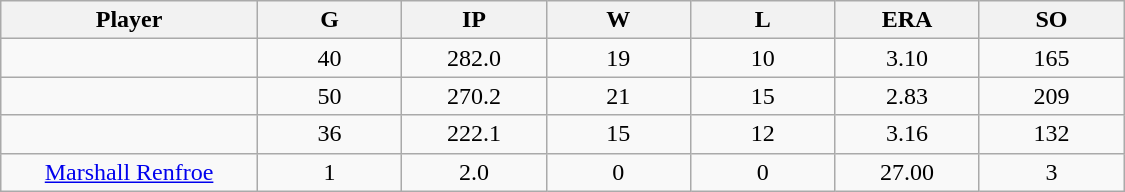<table class="wikitable sortable">
<tr>
<th bgcolor="#DDDDFF" width="16%">Player</th>
<th bgcolor="#DDDDFF" width="9%">G</th>
<th bgcolor="#DDDDFF" width="9%">IP</th>
<th bgcolor="#DDDDFF" width="9%">W</th>
<th bgcolor="#DDDDFF" width="9%">L</th>
<th bgcolor="#DDDDFF" width="9%">ERA</th>
<th bgcolor="#DDDDFF" width="9%">SO</th>
</tr>
<tr align="center">
<td></td>
<td>40</td>
<td>282.0</td>
<td>19</td>
<td>10</td>
<td>3.10</td>
<td>165</td>
</tr>
<tr align="center">
<td></td>
<td>50</td>
<td>270.2</td>
<td>21</td>
<td>15</td>
<td>2.83</td>
<td>209</td>
</tr>
<tr align="center">
<td></td>
<td>36</td>
<td>222.1</td>
<td>15</td>
<td>12</td>
<td>3.16</td>
<td>132</td>
</tr>
<tr align="center">
<td><a href='#'>Marshall Renfroe</a></td>
<td>1</td>
<td>2.0</td>
<td>0</td>
<td>0</td>
<td>27.00</td>
<td>3</td>
</tr>
</table>
